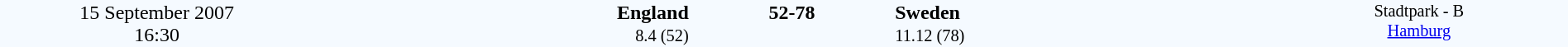<table style="width: 100%; background:#F5FAFF;" cellspacing="0">
<tr>
<td align=center rowspan=3 width=20%>15 September 2007<br>16:30</td>
</tr>
<tr>
<td width=24% align=right><strong>England</strong></td>
<td align=center width=13%><strong>52-78</strong></td>
<td width=24%><strong>Sweden</strong></td>
<td style=font-size:85% rowspan=3 valign=top align=center>Stadtpark - B <br><a href='#'>Hamburg</a></td>
</tr>
<tr style=font-size:85%>
<td align=right>8.4 (52)</td>
<td align=center></td>
<td>11.12 (78)</td>
</tr>
</table>
